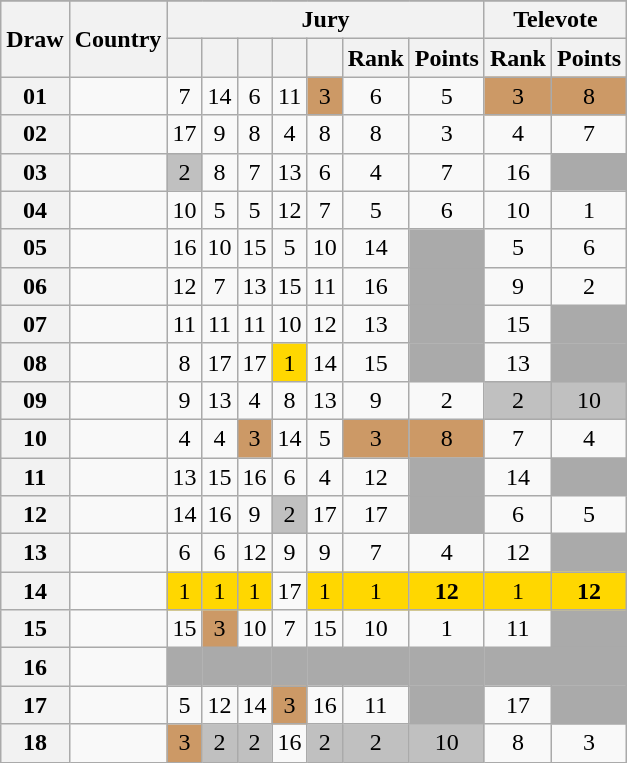<table class="sortable wikitable collapsible plainrowheaders" style="text-align:center;">
<tr>
</tr>
<tr>
<th scope="col" rowspan="2">Draw</th>
<th scope="col" rowspan="2">Country</th>
<th scope="col" colspan="7">Jury</th>
<th scope="col" colspan="2">Televote</th>
</tr>
<tr>
<th scope="col"><small></small></th>
<th scope="col"><small></small></th>
<th scope="col"><small></small></th>
<th scope="col"><small></small></th>
<th scope="col"><small></small></th>
<th scope="col">Rank</th>
<th scope="col">Points</th>
<th scope="col">Rank</th>
<th scope="col">Points</th>
</tr>
<tr>
<th scope="row" style="text-align:center;">01</th>
<td style="text-align:left;"></td>
<td>7</td>
<td>14</td>
<td>6</td>
<td>11</td>
<td style="background:#CC9966;">3</td>
<td>6</td>
<td>5</td>
<td style="background:#CC9966;">3</td>
<td style="background:#CC9966;">8</td>
</tr>
<tr>
<th scope="row" style="text-align:center;">02</th>
<td style="text-align:left;"></td>
<td>17</td>
<td>9</td>
<td>8</td>
<td>4</td>
<td>8</td>
<td>8</td>
<td>3</td>
<td>4</td>
<td>7</td>
</tr>
<tr>
<th scope="row" style="text-align:center;">03</th>
<td style="text-align:left;"></td>
<td style="background:silver;">2</td>
<td>8</td>
<td>7</td>
<td>13</td>
<td>6</td>
<td>4</td>
<td>7</td>
<td>16</td>
<td style="background:#AAAAAA;"></td>
</tr>
<tr>
<th scope="row" style="text-align:center;">04</th>
<td style="text-align:left;"></td>
<td>10</td>
<td>5</td>
<td>5</td>
<td>12</td>
<td>7</td>
<td>5</td>
<td>6</td>
<td>10</td>
<td>1</td>
</tr>
<tr>
<th scope="row" style="text-align:center;">05</th>
<td style="text-align:left;"></td>
<td>16</td>
<td>10</td>
<td>15</td>
<td>5</td>
<td>10</td>
<td>14</td>
<td style="background:#AAAAAA;"></td>
<td>5</td>
<td>6</td>
</tr>
<tr>
<th scope="row" style="text-align:center;">06</th>
<td style="text-align:left;"></td>
<td>12</td>
<td>7</td>
<td>13</td>
<td>15</td>
<td>11</td>
<td>16</td>
<td style="background:#AAAAAA;"></td>
<td>9</td>
<td>2</td>
</tr>
<tr>
<th scope="row" style="text-align:center;">07</th>
<td style="text-align:left;"></td>
<td>11</td>
<td>11</td>
<td>11</td>
<td>10</td>
<td>12</td>
<td>13</td>
<td style="background:#AAAAAA;"></td>
<td>15</td>
<td style="background:#AAAAAA;"></td>
</tr>
<tr>
<th scope="row" style="text-align:center;">08</th>
<td style="text-align:left;"></td>
<td>8</td>
<td>17</td>
<td>17</td>
<td style="background:gold;">1</td>
<td>14</td>
<td>15</td>
<td style="background:#AAAAAA;"></td>
<td>13</td>
<td style="background:#AAAAAA;"></td>
</tr>
<tr>
<th scope="row" style="text-align:center;">09</th>
<td style="text-align:left;"></td>
<td>9</td>
<td>13</td>
<td>4</td>
<td>8</td>
<td>13</td>
<td>9</td>
<td>2</td>
<td style="background:silver;">2</td>
<td style="background:silver;">10</td>
</tr>
<tr>
<th scope="row" style="text-align:center;">10</th>
<td style="text-align:left;"></td>
<td>4</td>
<td>4</td>
<td style="background:#CC9966;">3</td>
<td>14</td>
<td>5</td>
<td style="background:#CC9966;">3</td>
<td style="background:#CC9966;">8</td>
<td>7</td>
<td>4</td>
</tr>
<tr>
<th scope="row" style="text-align:center;">11</th>
<td style="text-align:left;"></td>
<td>13</td>
<td>15</td>
<td>16</td>
<td>6</td>
<td>4</td>
<td>12</td>
<td style="background:#AAAAAA;"></td>
<td>14</td>
<td style="background:#AAAAAA;"></td>
</tr>
<tr>
<th scope="row" style="text-align:center;">12</th>
<td style="text-align:left;"></td>
<td>14</td>
<td>16</td>
<td>9</td>
<td style="background:silver;">2</td>
<td>17</td>
<td>17</td>
<td style="background:#AAAAAA;"></td>
<td>6</td>
<td>5</td>
</tr>
<tr>
<th scope="row" style="text-align:center;">13</th>
<td style="text-align:left;"></td>
<td>6</td>
<td>6</td>
<td>12</td>
<td>9</td>
<td>9</td>
<td>7</td>
<td>4</td>
<td>12</td>
<td style="background:#AAAAAA;"></td>
</tr>
<tr>
<th scope="row" style="text-align:center;">14</th>
<td style="text-align:left;"></td>
<td style="background:gold;">1</td>
<td style="background:gold;">1</td>
<td style="background:gold;">1</td>
<td>17</td>
<td style="background:gold;">1</td>
<td style="background:gold;">1</td>
<td style="background:gold;"><strong>12</strong></td>
<td style="background:gold;">1</td>
<td style="background:gold;"><strong>12</strong></td>
</tr>
<tr>
<th scope="row" style="text-align:center;">15</th>
<td style="text-align:left;"></td>
<td>15</td>
<td style="background:#CC9966;">3</td>
<td>10</td>
<td>7</td>
<td>15</td>
<td>10</td>
<td>1</td>
<td>11</td>
<td style="background:#AAAAAA;"></td>
</tr>
<tr class="sortbottom">
<th scope="row" style="text-align:center;">16</th>
<td style="text-align:left;"></td>
<td style="background:#AAAAAA;"></td>
<td style="background:#AAAAAA;"></td>
<td style="background:#AAAAAA;"></td>
<td style="background:#AAAAAA;"></td>
<td style="background:#AAAAAA;"></td>
<td style="background:#AAAAAA;"></td>
<td style="background:#AAAAAA;"></td>
<td style="background:#AAAAAA;"></td>
<td style="background:#AAAAAA;"></td>
</tr>
<tr>
<th scope="row" style="text-align:center;">17</th>
<td style="text-align:left;"></td>
<td>5</td>
<td>12</td>
<td>14</td>
<td style="background:#CC9966;">3</td>
<td>16</td>
<td>11</td>
<td style="background:#AAAAAA;"></td>
<td>17</td>
<td style="background:#AAAAAA;"></td>
</tr>
<tr>
<th scope="row" style="text-align:center;">18</th>
<td style="text-align:left;"></td>
<td style="background:#CC9966;">3</td>
<td style="background:silver;">2</td>
<td style="background:silver;">2</td>
<td>16</td>
<td style="background:silver;">2</td>
<td style="background:silver;">2</td>
<td style="background:silver;">10</td>
<td>8</td>
<td>3</td>
</tr>
</table>
